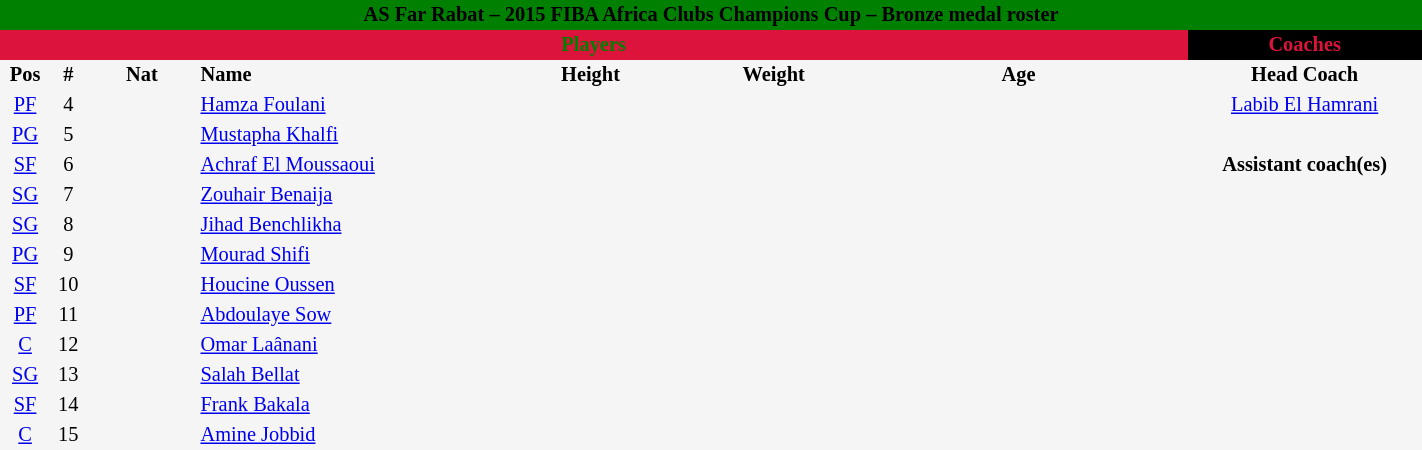<table border=0 cellpadding=2 cellspacing=0  |- bgcolor=#f5f5f5 style="text-align:center; font-size:85%;" width=75%>
<tr>
<td colspan="8" style="background: green; color: black"><strong>AS Far Rabat – 2015 FIBA Africa Clubs Champions Cup – Bronze medal roster</strong></td>
</tr>
<tr>
<td colspan="7" style="background: #dc143c; color:green "><strong>Players</strong></td>
<td style="background: black; color: #dc143c"><strong>Coaches</strong></td>
</tr>
<tr style="background=#f5f5f5; color: black">
<th width=5px>Pos</th>
<th width=5px>#</th>
<th width=50px>Nat</th>
<th width=135px align=left>Name</th>
<th width=100px>Height</th>
<th width=70px>Weight</th>
<th width=160px>Age</th>
<th width=110px>Head Coach</th>
</tr>
<tr>
<td><a href='#'>PF</a></td>
<td>4</td>
<td></td>
<td align=left><a href='#'>Hamza Foulani</a></td>
<td><span></span></td>
<td></td>
<td><span></span></td>
<td> <a href='#'>Labib El Hamrani</a></td>
</tr>
<tr>
<td><a href='#'>PG</a></td>
<td>5</td>
<td></td>
<td align=left><a href='#'>Mustapha Khalfi</a></td>
<td><span></span></td>
<td></td>
<td><span></span></td>
</tr>
<tr>
<td><a href='#'>SF</a></td>
<td>6</td>
<td></td>
<td align=left><a href='#'>Achraf El Moussaoui</a></td>
<td><span></span></td>
<td></td>
<td><span></span></td>
<td><strong>Assistant coach(es)</strong></td>
</tr>
<tr>
<td><a href='#'>SG</a></td>
<td>7</td>
<td></td>
<td align=left><a href='#'>Zouhair Benaija</a></td>
<td><span></span></td>
<td></td>
<td><span></span></td>
<td></td>
</tr>
<tr>
<td><a href='#'>SG</a></td>
<td>8</td>
<td></td>
<td align=left><a href='#'>Jihad Benchlikha</a></td>
<td><span></span></td>
<td></td>
<td><span></span></td>
</tr>
<tr>
<td><a href='#'>PG</a></td>
<td>9</td>
<td></td>
<td align=left><a href='#'>Mourad Shifi</a></td>
<td><span></span></td>
<td></td>
<td><span></span></td>
</tr>
<tr>
<td><a href='#'>SF</a></td>
<td>10</td>
<td></td>
<td align=left><a href='#'>Houcine Oussen</a></td>
<td><span></span></td>
<td></td>
<td><span></span></td>
</tr>
<tr>
<td><a href='#'>PF</a></td>
<td>11</td>
<td></td>
<td align=left><a href='#'>Abdoulaye Sow</a></td>
<td><span></span></td>
<td></td>
<td><span></span></td>
</tr>
<tr>
<td><a href='#'>C</a></td>
<td>12</td>
<td></td>
<td align=left><a href='#'>Omar Laânani</a></td>
<td><span></span></td>
<td></td>
<td><span></span></td>
</tr>
<tr>
<td><a href='#'>SG</a></td>
<td>13</td>
<td></td>
<td align=left><a href='#'>Salah Bellat</a></td>
<td><span></span></td>
<td></td>
<td><span></span></td>
</tr>
<tr>
<td><a href='#'>SF</a></td>
<td>14</td>
<td></td>
<td align=left><a href='#'>Frank Bakala</a></td>
<td><span></span></td>
<td></td>
<td><span></span></td>
</tr>
<tr>
<td><a href='#'>C</a></td>
<td>15</td>
<td></td>
<td align=left><a href='#'>Amine Jobbid</a></td>
<td><span></span></td>
<td></td>
<td><span></span></td>
</tr>
</table>
